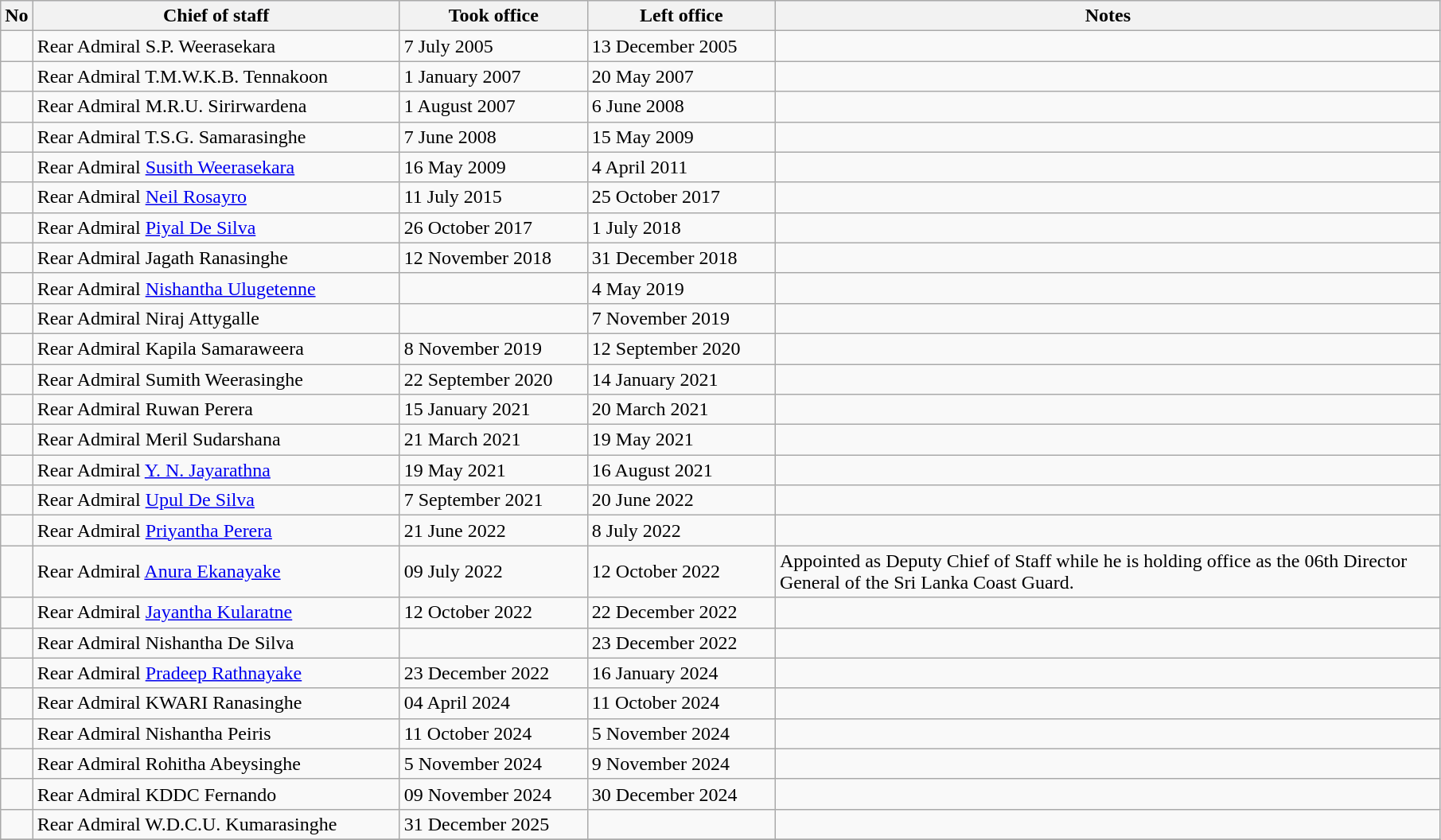<table class="wikitable " border="1" style="border-collapse: collapse;">
<tr bgcolor=lavender>
<th>No</th>
<th width=300px>Chief of staff</th>
<th width=150px>Took office</th>
<th width=150px>Left office</th>
<th width= 550px>Notes</th>
</tr>
<tr>
<td></td>
<td>Rear Admiral S.P. Weerasekara</td>
<td>7 July 2005</td>
<td>13 December 2005</td>
<td></td>
</tr>
<tr>
<td></td>
<td>Rear Admiral T.M.W.K.B. Tennakoon</td>
<td>1 January 2007</td>
<td>20 May 2007</td>
<td></td>
</tr>
<tr>
<td></td>
<td>Rear Admiral M.R.U. Sirirwardena</td>
<td>1 August 2007</td>
<td>6 June 2008</td>
<td></td>
</tr>
<tr>
<td></td>
<td>Rear Admiral T.S.G. Samarasinghe</td>
<td>7 June 2008</td>
<td>15 May 2009</td>
<td></td>
</tr>
<tr>
<td></td>
<td>Rear Admiral <a href='#'>Susith Weerasekara</a></td>
<td>16 May 2009</td>
<td>4 April 2011</td>
<td></td>
</tr>
<tr>
<td></td>
<td>Rear Admiral <a href='#'>Neil Rosayro</a></td>
<td>11 July 2015</td>
<td>25 October 2017</td>
<td></td>
</tr>
<tr>
<td></td>
<td>Rear Admiral <a href='#'>Piyal De Silva</a></td>
<td>26 October 2017</td>
<td>1 July 2018</td>
<td></td>
</tr>
<tr>
<td></td>
<td>Rear Admiral Jagath Ranasinghe</td>
<td>12 November 2018</td>
<td>31 December 2018</td>
<td></td>
</tr>
<tr>
<td></td>
<td>Rear Admiral <a href='#'>Nishantha Ulugetenne</a></td>
<td></td>
<td>4 May 2019</td>
<td></td>
</tr>
<tr>
<td></td>
<td>Rear Admiral Niraj Attygalle</td>
<td></td>
<td>7 November 2019</td>
<td></td>
</tr>
<tr>
<td></td>
<td>Rear Admiral Kapila Samaraweera</td>
<td>8 November 2019</td>
<td>12 September 2020</td>
<td></td>
</tr>
<tr>
<td></td>
<td>Rear Admiral Sumith Weerasinghe</td>
<td>22 September 2020</td>
<td>14 January 2021</td>
<td></td>
</tr>
<tr>
<td></td>
<td>Rear Admiral Ruwan Perera</td>
<td>15 January 2021</td>
<td>20 March 2021</td>
<td></td>
</tr>
<tr>
<td></td>
<td>Rear Admiral Meril Sudarshana</td>
<td>21 March 2021</td>
<td>19 May 2021</td>
<td></td>
</tr>
<tr>
<td></td>
<td>Rear Admiral <a href='#'>Y. N. Jayarathna</a></td>
<td>19 May 2021</td>
<td>16 August 2021</td>
<td></td>
</tr>
<tr>
<td></td>
<td>Rear Admiral <a href='#'>Upul De Silva</a></td>
<td>7 September 2021</td>
<td>20 June 2022</td>
<td></td>
</tr>
<tr>
<td></td>
<td>Rear Admiral <a href='#'>Priyantha Perera</a></td>
<td>21 June 2022</td>
<td>8 July 2022</td>
<td></td>
</tr>
<tr>
<td></td>
<td>Rear Admiral <a href='#'>Anura Ekanayake</a></td>
<td>09 July 2022</td>
<td>12 October 2022</td>
<td>Appointed as Deputy Chief of Staff while he is holding office as the 06th Director General of the Sri Lanka Coast Guard.</td>
</tr>
<tr>
<td></td>
<td>Rear Admiral <a href='#'>Jayantha Kularatne</a></td>
<td>12 October 2022</td>
<td>22 December 2022</td>
<td></td>
</tr>
<tr>
<td></td>
<td>Rear Admiral Nishantha De Silva</td>
<td></td>
<td>23 December 2022</td>
<td></td>
</tr>
<tr>
<td></td>
<td>Rear Admiral <a href='#'>Pradeep Rathnayake</a></td>
<td>23 December 2022</td>
<td>16 January 2024</td>
<td></td>
</tr>
<tr>
<td></td>
<td>Rear Admiral KWARI Ranasinghe</td>
<td>04 April 2024</td>
<td>11 October 2024</td>
<td></td>
</tr>
<tr>
<td></td>
<td>Rear Admiral Nishantha Peiris</td>
<td>11 October 2024</td>
<td>5 November 2024</td>
<td></td>
</tr>
<tr>
<td></td>
<td>Rear Admiral Rohitha Abeysinghe</td>
<td>5 November 2024</td>
<td>9 November 2024</td>
<td></td>
</tr>
<tr>
<td></td>
<td>Rear Admiral KDDC Fernando</td>
<td>09 November 2024</td>
<td>30 December 2024</td>
<td></td>
</tr>
<tr>
<td></td>
<td>Rear Admiral W.D.C.U. Kumarasinghe</td>
<td>31 December 2025</td>
<td></td>
<td></td>
</tr>
<tr>
</tr>
</table>
